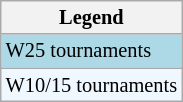<table class="wikitable" style="font-size:85%;">
<tr>
<th>Legend</th>
</tr>
<tr style="background:lightblue;">
<td>W25 tournaments</td>
</tr>
<tr style="background:#f0f8ff;">
<td>W10/15 tournaments</td>
</tr>
</table>
